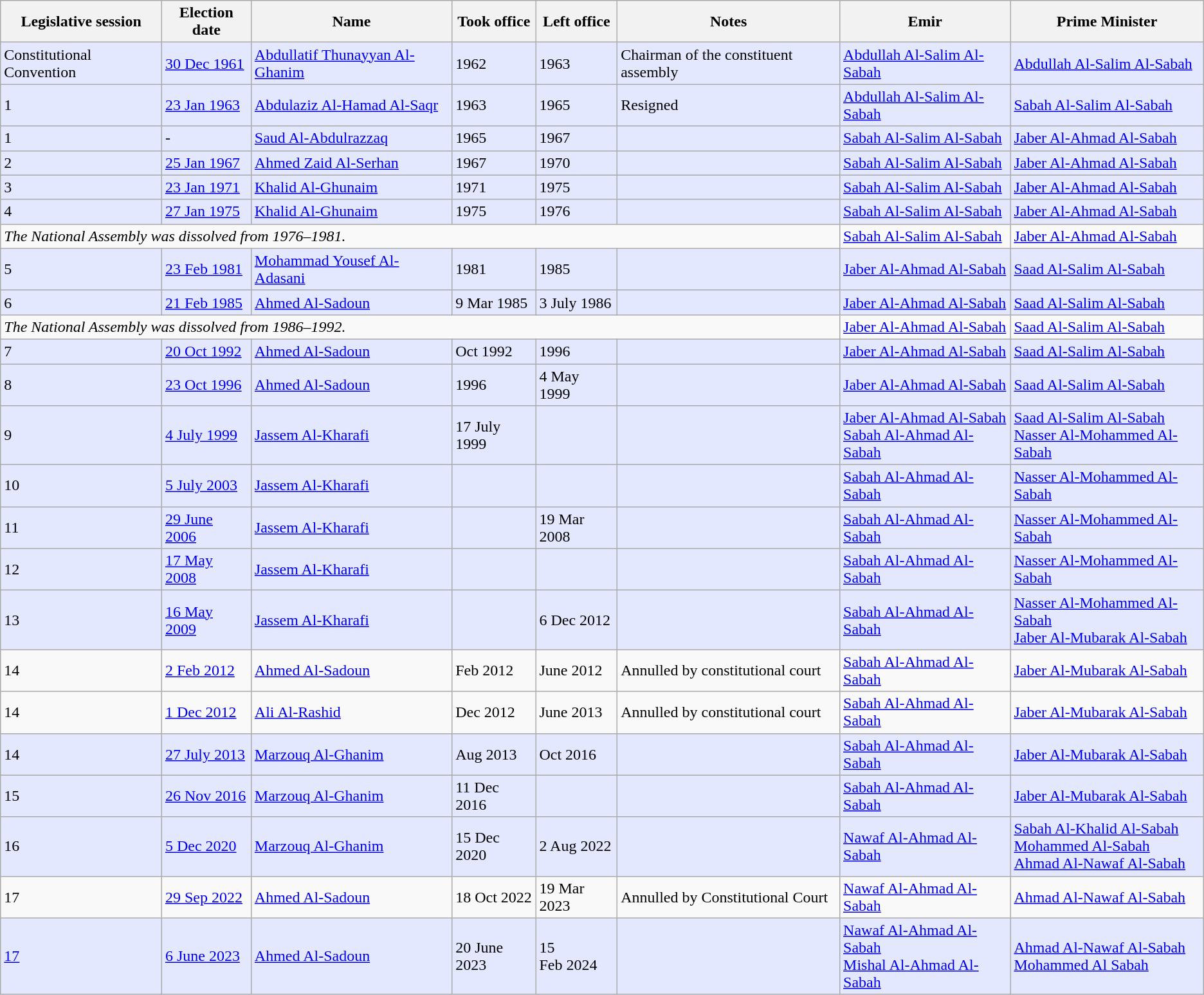<table class="wikitable">
<tr>
<th>Legislative session</th>
<th>Election date</th>
<th>Name</th>
<th>Took office</th>
<th>Left office</th>
<th>Notes</th>
<th>Emir</th>
<th>Prime Minister</th>
</tr>
<tr bgcolor="#e4e8ff">
<td>Constitutional Convention</td>
<td><a href='#'>30 Dec 1961</a></td>
<td><a href='#'>Abdullatif Thunayyan Al-Ghanim</a></td>
<td>1962</td>
<td>1963</td>
<td>Chairman of the constituent assembly</td>
<td><a href='#'>Abdullah Al-Salim Al-Sabah</a></td>
<td><a href='#'>Abdullah Al-Salim Al-Sabah</a></td>
</tr>
<tr bgcolor="#e4e8ff">
<td>1</td>
<td><a href='#'>23 Jan 1963</a></td>
<td><a href='#'>Abdulaziz Al-Hamad Al-Saqr</a></td>
<td>1963</td>
<td>1965</td>
<td>Resigned</td>
<td><a href='#'>Abdullah Al-Salim Al-Sabah</a></td>
<td><a href='#'>Sabah Al-Salim Al-Sabah</a></td>
</tr>
<tr bgcolor="#e4e8ff">
<td>1</td>
<td>-</td>
<td><a href='#'>Saud Al-Abdulrazzaq</a></td>
<td>1965</td>
<td>1967</td>
<td></td>
<td><a href='#'>Sabah Al-Salim Al-Sabah</a></td>
<td><a href='#'>Jaber Al-Ahmad Al-Sabah</a></td>
</tr>
<tr bgcolor="#e4e8ff">
<td>2</td>
<td><a href='#'>25 Jan 1967</a></td>
<td><a href='#'>Ahmed Zaid Al-Serhan</a></td>
<td>1967</td>
<td>1970</td>
<td></td>
<td><a href='#'>Sabah Al-Salim Al-Sabah</a></td>
<td><a href='#'>Jaber Al-Ahmad Al-Sabah</a></td>
</tr>
<tr bgcolor="#e4e8ff">
<td>3</td>
<td><a href='#'>23 Jan 1971</a></td>
<td><a href='#'>Khalid Al-Ghunaim</a></td>
<td>1971</td>
<td>1975</td>
<td></td>
<td><a href='#'>Sabah Al-Salim Al-Sabah</a></td>
<td><a href='#'>Jaber Al-Ahmad Al-Sabah</a></td>
</tr>
<tr bgcolor="#e4e8ff">
<td>4</td>
<td><a href='#'>27 Jan 1975</a></td>
<td><a href='#'>Khalid Al-Ghunaim</a></td>
<td>1975</td>
<td>1976</td>
<td></td>
<td><a href='#'>Sabah Al-Salim Al-Sabah</a></td>
<td><a href='#'>Jaber Al-Ahmad Al-Sabah</a></td>
</tr>
<tr>
<td colspan="6"><em>The National Assembly was dissolved from 1976–1981.</em></td>
<td><a href='#'>Sabah Al-Salim Al-Sabah</a></td>
<td><a href='#'>Jaber Al-Ahmad Al-Sabah</a></td>
</tr>
<tr bgcolor="#e4e8ff">
<td>5</td>
<td><a href='#'>23 Feb 1981</a></td>
<td><a href='#'>Mohammad Yousef Al-Adasani</a></td>
<td>1981</td>
<td>1985</td>
<td></td>
<td><a href='#'>Jaber Al-Ahmad Al-Sabah</a></td>
<td><a href='#'>Saad Al-Salim Al-Sabah</a></td>
</tr>
<tr bgcolor="#e4e8ff">
<td>6</td>
<td><a href='#'>21 Feb 1985</a></td>
<td><a href='#'>Ahmed Al-Sadoun</a></td>
<td>9 Mar 1985</td>
<td>3 July 1986</td>
<td></td>
<td><a href='#'>Jaber Al-Ahmad Al-Sabah</a></td>
<td><a href='#'>Saad Al-Salim Al-Sabah</a></td>
</tr>
<tr>
<td colspan="6"><em>The National Assembly was dissolved from 1986–1992.</em></td>
<td><a href='#'>Jaber Al-Ahmad Al-Sabah</a></td>
<td><a href='#'>Saad Al-Salim Al-Sabah</a></td>
</tr>
<tr bgcolor="#e4e8ff">
<td>7</td>
<td><a href='#'>20 Oct 1992</a></td>
<td><a href='#'>Ahmed Al-Sadoun</a></td>
<td>Oct 1992</td>
<td>1996</td>
<td></td>
<td><a href='#'>Jaber Al-Ahmad Al-Sabah</a></td>
<td><a href='#'>Saad Al-Salim Al-Sabah</a></td>
</tr>
<tr bgcolor="#e4e8ff">
<td>8</td>
<td><a href='#'>23 Oct 1996</a></td>
<td><a href='#'>Ahmed Al-Sadoun</a></td>
<td>1996</td>
<td>4 May 1999</td>
<td></td>
<td><a href='#'>Jaber Al-Ahmad Al-Sabah</a></td>
<td><a href='#'>Saad Al-Salim Al-Sabah</a></td>
</tr>
<tr bgcolor="#e4e8ff">
<td>9</td>
<td><a href='#'>4 July 1999</a></td>
<td><a href='#'>Jassem Al-Kharafi</a></td>
<td>17 July 1999</td>
<td></td>
<td></td>
<td><a href='#'>Jaber Al-Ahmad Al-Sabah</a><br><a href='#'>Sabah Al-Ahmad Al-Sabah</a></td>
<td><a href='#'>Saad Al-Salim Al-Sabah</a><br><a href='#'>Nasser Al-Mohammed Al-Sabah</a></td>
</tr>
<tr bgcolor="#e4e8ff">
<td>10</td>
<td><a href='#'>5 July 2003</a></td>
<td><a href='#'>Jassem Al-Kharafi</a></td>
<td></td>
<td></td>
<td></td>
<td><a href='#'>Sabah Al-Ahmad Al-Sabah</a></td>
<td><a href='#'>Nasser Al-Mohammed Al-Sabah</a></td>
</tr>
<tr bgcolor="#e4e8ff">
<td>11</td>
<td><a href='#'>29 June 2006</a></td>
<td><a href='#'>Jassem Al-Kharafi</a></td>
<td></td>
<td>19 Mar 2008</td>
<td></td>
<td><a href='#'>Sabah Al-Ahmad Al-Sabah</a></td>
<td><a href='#'>Nasser Al-Mohammed Al-Sabah</a></td>
</tr>
<tr bgcolor="#e4e8ff">
<td>12</td>
<td><a href='#'>17 May 2008</a></td>
<td><a href='#'>Jassem Al-Kharafi</a></td>
<td></td>
<td></td>
<td></td>
<td><a href='#'>Sabah Al-Ahmad Al-Sabah</a></td>
<td><a href='#'>Nasser Al-Mohammed Al-Sabah</a></td>
</tr>
<tr bgcolor="#e4e8ff">
<td>13</td>
<td><a href='#'>16 May 2009</a></td>
<td><a href='#'>Jassem Al-Kharafi</a></td>
<td></td>
<td>6 Dec 2012</td>
<td></td>
<td><a href='#'>Sabah Al-Ahmad Al-Sabah</a></td>
<td><a href='#'>Nasser Al-Mohammed Al-Sabah</a><br><a href='#'>Jaber Al-Mubarak Al-Sabah</a></td>
</tr>
<tr>
<td>14</td>
<td><a href='#'>2 Feb 2012</a></td>
<td><a href='#'>Ahmed Al-Sadoun</a></td>
<td>Feb 2012</td>
<td>June 2012</td>
<td>Annulled by constitutional court</td>
<td><a href='#'>Sabah Al-Ahmad Al-Sabah</a></td>
<td><a href='#'>Jaber Al-Mubarak Al-Sabah</a></td>
</tr>
<tr>
<td>14</td>
<td><a href='#'>1 Dec 2012</a></td>
<td><a href='#'>Ali Al-Rashid</a></td>
<td>Dec 2012</td>
<td>June 2013</td>
<td>Annulled by constitutional court</td>
<td><a href='#'>Sabah Al-Ahmad Al-Sabah</a></td>
<td><a href='#'>Jaber Al-Mubarak Al-Sabah</a></td>
</tr>
<tr bgcolor="#e4e8ff">
<td>14</td>
<td><a href='#'>27 July 2013</a></td>
<td><a href='#'>Marzouq Al-Ghanim</a></td>
<td>Aug 2013</td>
<td>Oct 2016</td>
<td></td>
<td><a href='#'>Sabah Al-Ahmad Al-Sabah</a></td>
<td><a href='#'>Jaber Al-Mubarak Al-Sabah</a></td>
</tr>
<tr bgcolor="#e4e8ff">
<td>15</td>
<td><a href='#'>26 Nov 2016</a></td>
<td><a href='#'>Marzouq Al-Ghanim</a></td>
<td>11 Dec 2016</td>
<td></td>
<td></td>
<td><a href='#'>Sabah Al-Ahmad Al-Sabah</a></td>
<td><a href='#'>Jaber Al-Mubarak Al-Sabah</a></td>
</tr>
<tr bgcolor="#e4e8ff">
<td>16</td>
<td><a href='#'>5 Dec 2020</a></td>
<td><a href='#'>Marzouq Al-Ghanim</a></td>
<td>15 Dec 2020</td>
<td>2 Aug 2022</td>
<td></td>
<td><a href='#'>Nawaf Al-Ahmad Al-Sabah</a></td>
<td><a href='#'>Sabah Al-Khalid Al-Sabah</a><br><a href='#'>Mohammed Al-Sabah</a><br><a href='#'>Ahmad Al-Nawaf Al-Sabah</a></td>
</tr>
<tr>
<td>17</td>
<td><a href='#'>29 Sep 2022</a></td>
<td><a href='#'>Ahmed Al-Sadoun</a></td>
<td>18 Oct 2022</td>
<td>19 Mar 2023</td>
<td>Annulled by Constitutional Court</td>
<td><a href='#'>Nawaf Al-Ahmad Al-Sabah</a></td>
<td><a href='#'>Ahmad Al-Nawaf Al-Sabah</a></td>
</tr>
<tr bgcolor="#e4e8ff">
<td><a href='#'>17</a></td>
<td><a href='#'>6 June 2023</a></td>
<td><a href='#'>Ahmed Al-Sadoun</a></td>
<td>20 June 2023</td>
<td>15<br>Feb
2024</td>
<td></td>
<td><a href='#'>Nawaf Al-Ahmad Al-Sabah</a><br><a href='#'>Mishal Al-Ahmad Al-Sabah</a></td>
<td><a href='#'>Ahmad Al-Nawaf Al-Sabah</a><br><a href='#'>Mohammed Al Sabah</a></td>
</tr>
</table>
